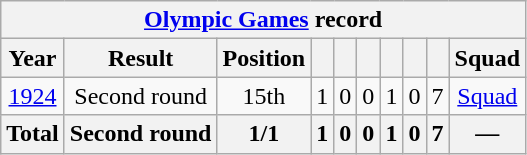<table class="wikitable" style="text-align: center;">
<tr>
<th colspan=10><a href='#'>Olympic Games</a> record</th>
</tr>
<tr>
<th>Year</th>
<th>Result</th>
<th>Position</th>
<th></th>
<th></th>
<th></th>
<th></th>
<th></th>
<th></th>
<th>Squad</th>
</tr>
<tr>
<td> <a href='#'>1924</a></td>
<td>Second round</td>
<td>15th</td>
<td>1</td>
<td>0</td>
<td>0</td>
<td>1</td>
<td>0</td>
<td>7</td>
<td><a href='#'>Squad</a></td>
</tr>
<tr>
<th>Total</th>
<th>Second round</th>
<th>1/1</th>
<th>1</th>
<th>0</th>
<th>0</th>
<th>1</th>
<th>0</th>
<th>7</th>
<th>—</th>
</tr>
</table>
